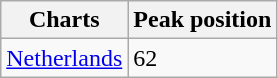<table class="wikitable">
<tr>
<th>Charts</th>
<th>Peak position</th>
</tr>
<tr>
<td><a href='#'>Netherlands</a></td>
<td>62</td>
</tr>
</table>
